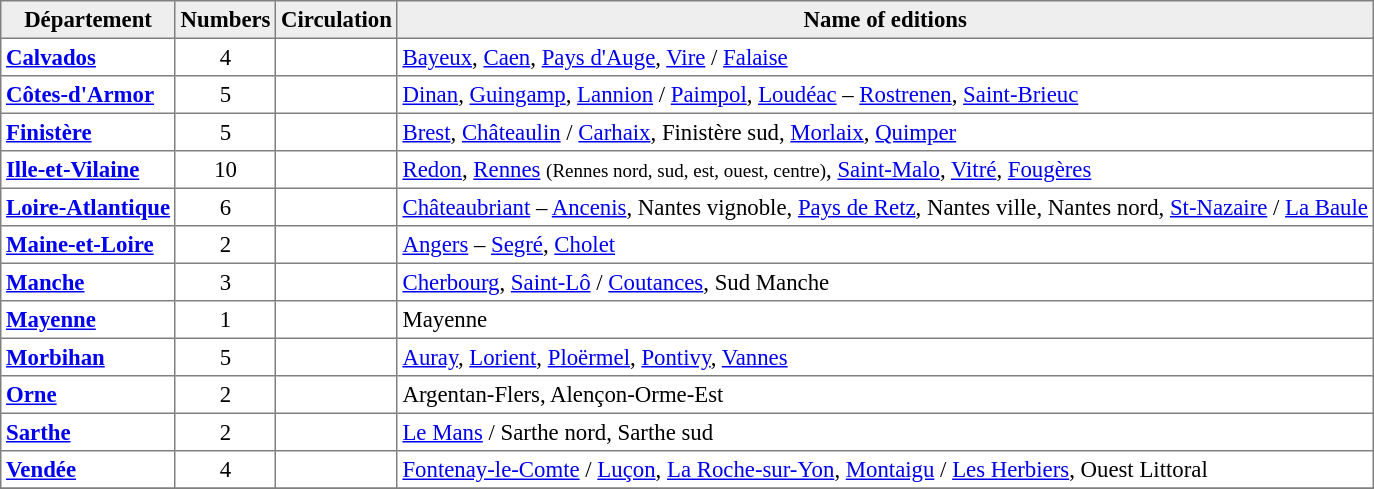<table align="left" cellpadding="3" cellspacing="0" border="1" style="font-size: 95%; text-align: left; border: gray solid 1px; border-collapse: collapse;">
<tr>
<th bgcolor="#EEEEEE" align="center">Département</th>
<th bgcolor="#EEEEEE" align="center">Numbers</th>
<th bgcolor="#EEEEEE" align="center">Circulation</th>
<th bgcolor="#EEEEEE" align="center">Name of editions</th>
</tr>
<tr>
<th scope="row"><a href='#'>Calvados</a></th>
<td align="center">4</td>
<td align="right"></td>
<td><a href='#'>Bayeux</a>, <a href='#'>Caen</a>, <a href='#'>Pays d'Auge</a>, <a href='#'>Vire</a> / <a href='#'>Falaise</a></td>
</tr>
<tr>
<th scope="row"><a href='#'>Côtes-d'Armor</a></th>
<td align="center">5</td>
<td align="right"></td>
<td><a href='#'>Dinan</a>, <a href='#'>Guingamp</a>, <a href='#'>Lannion</a> / <a href='#'>Paimpol</a>, <a href='#'>Loudéac</a> – <a href='#'>Rostrenen</a>, <a href='#'>Saint-Brieuc</a></td>
</tr>
<tr>
<th scope="row"><a href='#'>Finistère</a></th>
<td align="center">5</td>
<td align="right"></td>
<td><a href='#'>Brest</a>, <a href='#'>Châteaulin</a> / <a href='#'>Carhaix</a>, Finistère sud, <a href='#'>Morlaix</a>, <a href='#'>Quimper</a></td>
</tr>
<tr>
<th scope="row"><a href='#'>Ille-et-Vilaine</a></th>
<td align="center">10</td>
<td align="right"></td>
<td><a href='#'>Redon</a>, <a href='#'>Rennes</a> <small>(Rennes nord, sud, est, ouest, centre)</small>, <a href='#'>Saint-Malo</a>, <a href='#'>Vitré</a>, <a href='#'>Fougères</a></td>
</tr>
<tr>
<th scope="row"><a href='#'>Loire-Atlantique</a></th>
<td align="center">6</td>
<td align="right"></td>
<td><a href='#'>Châteaubriant</a> – <a href='#'>Ancenis</a>, Nantes vignoble, <a href='#'>Pays de Retz</a>, Nantes ville, Nantes nord, <a href='#'>St-Nazaire</a> / <a href='#'>La Baule</a></td>
</tr>
<tr>
<th scope="row"><a href='#'>Maine-et-Loire</a></th>
<td align="center">2</td>
<td align="right"></td>
<td><a href='#'>Angers</a> – <a href='#'>Segré</a>, <a href='#'>Cholet</a></td>
</tr>
<tr>
<th scope="row"><a href='#'>Manche</a></th>
<td align="center">3</td>
<td align="right"></td>
<td><a href='#'>Cherbourg</a>, <a href='#'>Saint-Lô</a> / <a href='#'>Coutances</a>, Sud Manche</td>
</tr>
<tr>
<th scope="row"><a href='#'>Mayenne</a></th>
<td align="center">1</td>
<td align="right"></td>
<td>Mayenne</td>
</tr>
<tr>
<th scope="row"><a href='#'>Morbihan</a></th>
<td align="center">5</td>
<td align="right"></td>
<td><a href='#'>Auray</a>, <a href='#'>Lorient</a>, <a href='#'>Ploërmel</a>, <a href='#'>Pontivy</a>, <a href='#'>Vannes</a></td>
</tr>
<tr>
<th scope="row"><a href='#'>Orne</a></th>
<td align="center">2</td>
<td align="right"></td>
<td>Argentan-Flers, Alençon-Orme-Est</td>
</tr>
<tr>
<th scope="row"><a href='#'>Sarthe</a></th>
<td align="center">2</td>
<td align="right"></td>
<td><a href='#'>Le Mans</a> / Sarthe nord, Sarthe sud</td>
</tr>
<tr>
<th scope="row"><a href='#'>Vendée</a></th>
<td align="center">4</td>
<td align="right"></td>
<td><a href='#'>Fontenay-le-Comte</a> / <a href='#'>Luçon</a>, <a href='#'>La Roche-sur-Yon</a>, <a href='#'>Montaigu</a> / <a href='#'>Les Herbiers</a>, Ouest Littoral</td>
</tr>
<tr>
</tr>
</table>
